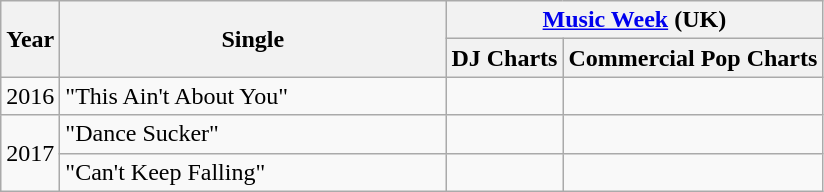<table class="wikitable">
<tr>
<th rowspan="2" style="text-align:center;">Year</th>
<th rowspan="2" style="text-align:center; width:250px;">Single</th>
<th colspan="2"><a href='#'>Music Week</a> (UK)</th>
</tr>
<tr>
<th>DJ Charts</th>
<th>Commercial Pop Charts</th>
</tr>
<tr>
<td>2016</td>
<td>"This Ain't About You"</td>
<td></td>
<td></td>
</tr>
<tr>
<td rowspan="2">2017</td>
<td>"Dance Sucker"</td>
<td></td>
<td></td>
</tr>
<tr>
<td>"Can't Keep Falling"</td>
<td></td>
<td></td>
</tr>
</table>
